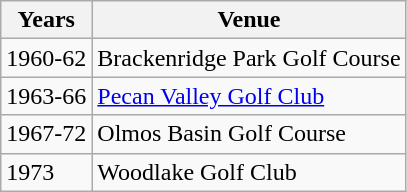<table class=wikitable>
<tr>
<th>Years</th>
<th>Venue</th>
</tr>
<tr>
<td>1960-62</td>
<td>Brackenridge Park Golf Course</td>
</tr>
<tr>
<td>1963-66</td>
<td><a href='#'>Pecan Valley Golf Club</a></td>
</tr>
<tr>
<td>1967-72</td>
<td>Olmos Basin Golf Course</td>
</tr>
<tr>
<td>1973</td>
<td>Woodlake Golf Club</td>
</tr>
</table>
